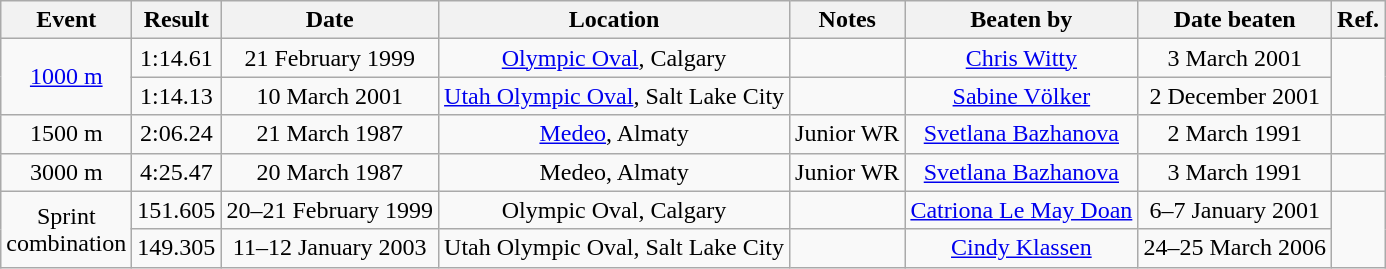<table class="wikitable" style="text-align:center;">
<tr>
<th>Event</th>
<th>Result</th>
<th>Date</th>
<th>Location</th>
<th>Notes</th>
<th>Beaten by</th>
<th>Date beaten</th>
<th>Ref.</th>
</tr>
<tr>
<td rowspan=2><a href='#'>1000 m</a></td>
<td>1:14.61</td>
<td>21 February 1999</td>
<td><a href='#'>Olympic Oval</a>, Calgary</td>
<td></td>
<td><a href='#'>Chris Witty</a></td>
<td>3 March 2001</td>
<td rowspan=2></td>
</tr>
<tr>
<td>1:14.13</td>
<td>10 March 2001</td>
<td><a href='#'>Utah Olympic Oval</a>, Salt Lake City</td>
<td></td>
<td><a href='#'>Sabine Völker</a></td>
<td>2 December 2001</td>
</tr>
<tr>
<td>1500 m</td>
<td>2:06.24</td>
<td>21 March 1987</td>
<td><a href='#'>Medeo</a>, Almaty</td>
<td>Junior WR</td>
<td><a href='#'>Svetlana Bazhanova</a></td>
<td>2 March 1991</td>
<td></td>
</tr>
<tr>
<td>3000 m</td>
<td>4:25.47</td>
<td>20 March 1987</td>
<td>Medeo, Almaty</td>
<td>Junior WR</td>
<td><a href='#'>Svetlana Bazhanova</a></td>
<td>3 March 1991</td>
<td></td>
</tr>
<tr>
<td rowspan=2>Sprint<br>combination</td>
<td>151.605</td>
<td>20–21 February 1999</td>
<td>Olympic Oval, Calgary</td>
<td></td>
<td><a href='#'>Catriona Le May Doan</a></td>
<td>6–7 January 2001</td>
<td rowspan=2></td>
</tr>
<tr>
<td>149.305</td>
<td>11–12 January 2003</td>
<td>Utah Olympic Oval, Salt Lake City</td>
<td></td>
<td><a href='#'>Cindy Klassen</a></td>
<td>24–25 March 2006</td>
</tr>
</table>
